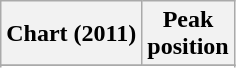<table class="wikitable sortable plainrowheaders">
<tr>
<th>Chart (2011)</th>
<th>Peak<br>position</th>
</tr>
<tr>
</tr>
<tr>
</tr>
<tr>
</tr>
</table>
